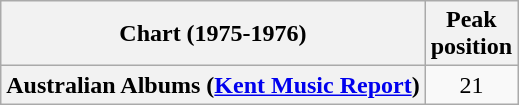<table class="wikitable sortable plainrowheaders" style="text-align:center">
<tr>
<th scope="col">Chart (1975-1976)</th>
<th scope="col">Peak <br>position</th>
</tr>
<tr>
<th scope="row">Australian Albums (<a href='#'>Kent Music Report</a>)</th>
<td>21</td>
</tr>
</table>
